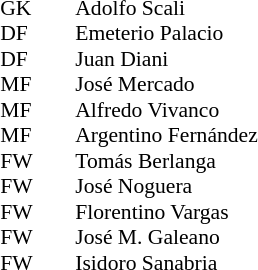<table style="font-size:90%; margin:0.2em auto;" cellspacing="0" cellpadding="0">
<tr>
<th width="25"></th>
<th width="25"></th>
</tr>
<tr>
<td>GK</td>
<td></td>
<td> Adolfo Scali</td>
</tr>
<tr>
<td>DF</td>
<td></td>
<td> Emeterio Palacio</td>
</tr>
<tr>
<td>DF</td>
<td></td>
<td> Juan Diani</td>
</tr>
<tr>
<td>MF</td>
<td></td>
<td> José Mercado</td>
</tr>
<tr>
<td>MF</td>
<td></td>
<td> Alfredo Vivanco</td>
</tr>
<tr>
<td>MF</td>
<td></td>
<td> Argentino Fernández</td>
</tr>
<tr>
<td>FW</td>
<td></td>
<td> Tomás Berlanga</td>
</tr>
<tr>
<td>FW</td>
<td></td>
<td> José Noguera</td>
</tr>
<tr>
<td>FW</td>
<td></td>
<td> Florentino Vargas</td>
</tr>
<tr>
<td>FW</td>
<td></td>
<td> José M. Galeano</td>
</tr>
<tr>
<td>FW</td>
<td></td>
<td> Isidoro Sanabria</td>
</tr>
</table>
